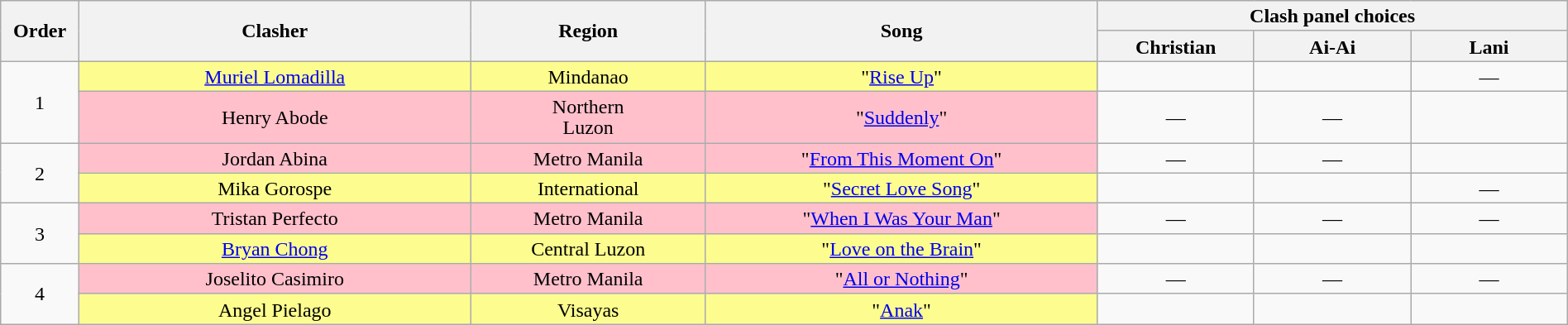<table class="wikitable" style="text-align:center; line-height:17px; width:100%;">
<tr>
<th rowspan="2" width="5%">Order</th>
<th rowspan="2" width="25%">Clasher</th>
<th rowspan="2">Region</th>
<th rowspan="2" width="25%">Song</th>
<th colspan="3" width="30%">Clash panel choices</th>
</tr>
<tr>
<th width="10%">Christian</th>
<th width="10%">Ai-Ai</th>
<th width="10%">Lani</th>
</tr>
<tr>
<td rowspan="2">1</td>
<td style="background:#fdfc8f;"><a href='#'>Muriel Lomadilla</a></td>
<td style="background:#fdfc8f;">Mindanao</td>
<td style="background:#fdfc8f;">"<a href='#'>Rise Up</a>"</td>
<td><strong></strong></td>
<td><strong></strong></td>
<td>—</td>
</tr>
<tr>
<td style="background:pink;">Henry Abode</td>
<td style="background:pink;">Northern<br>Luzon</td>
<td style="background:pink;">"<a href='#'>Suddenly</a>"</td>
<td>—</td>
<td>—</td>
<td><strong></strong></td>
</tr>
<tr>
<td rowspan="2">2</td>
<td style="background:pink;">Jordan Abina</td>
<td style="background:pink;">Metro Manila</td>
<td style="background:pink;">"<a href='#'>From This Moment On</a>"</td>
<td>—</td>
<td>—</td>
<td><strong></strong></td>
</tr>
<tr>
<td style="background:#fdfc8f;">Mika Gorospe</td>
<td style="background:#fdfc8f;">International</td>
<td style="background:#fdfc8f;">"<a href='#'>Secret Love Song</a>"</td>
<td><strong></strong></td>
<td><strong></strong></td>
<td>—</td>
</tr>
<tr>
<td rowspan="2">3</td>
<td style="background:pink;">Tristan Perfecto</td>
<td style="background:pink;">Metro Manila</td>
<td style="background:pink;">"<a href='#'>When I Was Your Man</a>"</td>
<td>—</td>
<td>—</td>
<td>—</td>
</tr>
<tr>
<td style="background:#fdfc8f;"><a href='#'>Bryan Chong</a></td>
<td style="background:#fdfc8f;">Central Luzon</td>
<td style="background:#fdfc8f;">"<a href='#'>Love on the Brain</a>"</td>
<td><strong></strong></td>
<td><strong></strong></td>
<td><strong></strong></td>
</tr>
<tr>
<td rowspan="2">4</td>
<td style="background:pink;">Joselito Casimiro</td>
<td style="background:pink;">Metro Manila</td>
<td style="background:pink;">"<a href='#'>All or Nothing</a>"</td>
<td>—</td>
<td>—</td>
<td>—</td>
</tr>
<tr>
<td style="background:#fdfc8f;">Angel Pielago</td>
<td style="background:#fdfc8f;">Visayas</td>
<td style="background:#fdfc8f;">"<a href='#'>Anak</a>"</td>
<td><strong></strong></td>
<td><strong></strong></td>
<td><strong></strong></td>
</tr>
</table>
